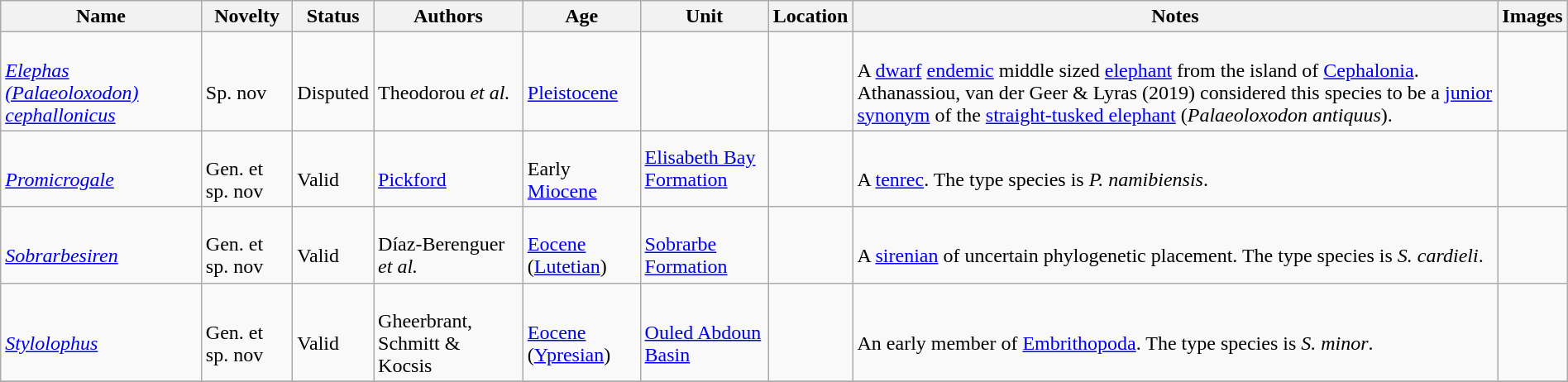<table class="wikitable sortable" align="center" width="100%">
<tr>
<th>Name</th>
<th>Novelty</th>
<th>Status</th>
<th>Authors</th>
<th>Age</th>
<th>Unit</th>
<th>Location</th>
<th>Notes</th>
<th>Images</th>
</tr>
<tr>
<td><br><em><a href='#'>Elephas (Palaeoloxodon) cephallonicus</a></em></td>
<td><br>Sp. nov</td>
<td><br>Disputed</td>
<td><br>Theodorou <em>et al.</em></td>
<td><br><a href='#'>Pleistocene</a></td>
<td></td>
<td><br></td>
<td><br>A <a href='#'>dwarf</a> <a href='#'>endemic</a> middle sized <a href='#'>elephant</a> from the island of <a href='#'>Cephalonia</a>. Athanassiou, van der Geer & Lyras (2019) considered this species to be a <a href='#'>junior synonym</a> of the <a href='#'>straight-tusked elephant</a> (<em>Palaeoloxodon antiquus</em>).</td>
<td></td>
</tr>
<tr>
<td><br><em><a href='#'>Promicrogale</a></em></td>
<td><br>Gen. et sp. nov</td>
<td><br>Valid</td>
<td><br><a href='#'>Pickford</a></td>
<td><br>Early <a href='#'>Miocene</a></td>
<td><a href='#'>Elisabeth Bay Formation</a></td>
<td><br></td>
<td><br>A <a href='#'>tenrec</a>. The type species is <em>P. namibiensis</em>.</td>
<td></td>
</tr>
<tr>
<td><br><em><a href='#'>Sobrarbesiren</a></em></td>
<td><br>Gen. et sp. nov</td>
<td><br>Valid</td>
<td><br>Díaz-Berenguer <em>et al.</em></td>
<td><br><a href='#'>Eocene</a> (<a href='#'>Lutetian</a>)</td>
<td><br><a href='#'>Sobrarbe Formation</a></td>
<td><br></td>
<td><br>A <a href='#'>sirenian</a> of uncertain phylogenetic placement. The type species is <em>S. cardieli</em>.</td>
<td><br></td>
</tr>
<tr>
<td><br><em><a href='#'>Stylolophus</a></em></td>
<td><br>Gen. et sp. nov</td>
<td><br>Valid</td>
<td><br>Gheerbrant, Schmitt & Kocsis</td>
<td><br><a href='#'>Eocene</a> (<a href='#'>Ypresian</a>)</td>
<td><br><a href='#'>Ouled Abdoun Basin</a></td>
<td><br></td>
<td><br>An early member of <a href='#'>Embrithopoda</a>. The type species is <em>S. minor</em>.</td>
<td></td>
</tr>
<tr>
</tr>
</table>
